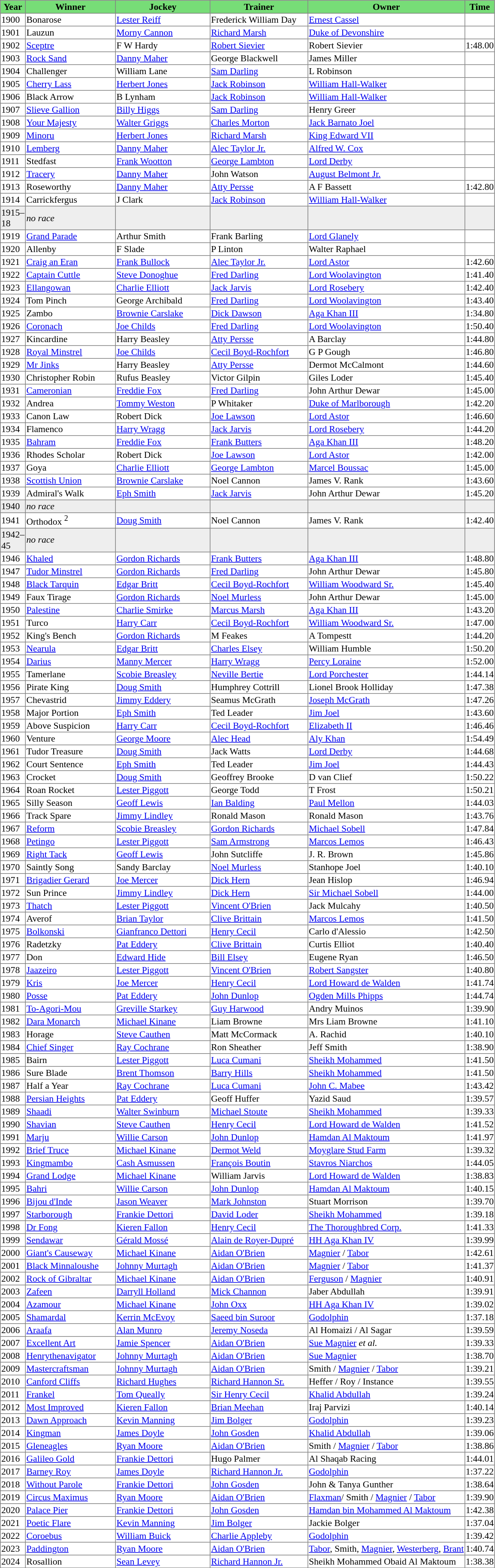<table class = "sortable" | border="1" style="border-collapse: collapse; font-size:90%">
<tr bgcolor="#77dd77" align="center">
<th style="width:36px;">Year</th>
<th style="width:137px;">Winner</th>
<th style="width:144px;">Jockey</th>
<th style="width:149px;">Trainer</th>
<th style="240px;">Owner</th>
<th>Time</th>
</tr>
<tr>
<td>1900</td>
<td>Bonarose</td>
<td><a href='#'>Lester Reiff</a></td>
<td>Frederick William Day</td>
<td><a href='#'>Ernest Cassel</a></td>
<td></td>
</tr>
<tr>
<td>1901</td>
<td>Lauzun</td>
<td><a href='#'>Morny Cannon</a></td>
<td><a href='#'>Richard Marsh</a></td>
<td><a href='#'>Duke of Devonshire</a></td>
<td></td>
</tr>
<tr>
<td>1902</td>
<td><a href='#'>Sceptre</a></td>
<td>F W Hardy</td>
<td><a href='#'>Robert Sievier</a></td>
<td>Robert Sievier</td>
<td>1:48.00</td>
</tr>
<tr>
<td>1903</td>
<td><a href='#'>Rock Sand</a></td>
<td><a href='#'>Danny Maher</a></td>
<td>George Blackwell</td>
<td>James Miller</td>
<td></td>
</tr>
<tr>
<td>1904</td>
<td>Challenger</td>
<td>William Lane</td>
<td><a href='#'>Sam Darling</a></td>
<td>L Robinson</td>
<td></td>
</tr>
<tr>
<td>1905</td>
<td><a href='#'>Cherry Lass</a></td>
<td><a href='#'>Herbert Jones</a></td>
<td><a href='#'>Jack Robinson</a></td>
<td><a href='#'>William Hall-Walker</a></td>
<td></td>
</tr>
<tr>
<td>1906</td>
<td>Black Arrow</td>
<td>B Lynham</td>
<td><a href='#'>Jack Robinson</a></td>
<td><a href='#'>William Hall-Walker</a></td>
<td></td>
</tr>
<tr>
<td>1907</td>
<td><a href='#'>Slieve Gallion</a></td>
<td><a href='#'>Billy Higgs</a></td>
<td><a href='#'>Sam Darling</a></td>
<td>Henry Greer</td>
<td></td>
</tr>
<tr>
<td>1908</td>
<td><a href='#'>Your Majesty</a></td>
<td><a href='#'>Walter Griggs</a></td>
<td><a href='#'>Charles Morton</a></td>
<td><a href='#'>Jack Barnato Joel</a></td>
<td></td>
</tr>
<tr>
<td>1909</td>
<td><a href='#'>Minoru</a></td>
<td><a href='#'>Herbert Jones</a></td>
<td><a href='#'>Richard Marsh</a></td>
<td><a href='#'>King Edward VII</a></td>
<td></td>
</tr>
<tr>
<td>1910</td>
<td><a href='#'>Lemberg</a></td>
<td><a href='#'>Danny Maher</a></td>
<td><a href='#'>Alec Taylor Jr.</a></td>
<td><a href='#'>Alfred W. Cox</a></td>
<td></td>
</tr>
<tr>
<td>1911</td>
<td>Stedfast</td>
<td><a href='#'>Frank Wootton</a></td>
<td><a href='#'>George Lambton</a></td>
<td><a href='#'>Lord Derby</a></td>
<td></td>
</tr>
<tr>
<td>1912</td>
<td><a href='#'>Tracery</a></td>
<td><a href='#'>Danny Maher</a></td>
<td>John Watson</td>
<td><a href='#'>August Belmont Jr.</a></td>
<td></td>
</tr>
<tr>
<td>1913</td>
<td>Roseworthy</td>
<td><a href='#'>Danny Maher</a></td>
<td><a href='#'>Atty Persse</a></td>
<td>A F Bassett</td>
<td>1:42.80</td>
</tr>
<tr>
<td>1914</td>
<td>Carrickfergus</td>
<td>J Clark</td>
<td><a href='#'>Jack Robinson</a></td>
<td><a href='#'>William Hall-Walker</a></td>
<td></td>
</tr>
<tr bgcolor=#eeeeee>
<td>1915–18</td>
<td><em>no race</em></td>
<td></td>
<td></td>
<td></td>
<td></td>
</tr>
<tr>
<td>1919</td>
<td><a href='#'>Grand Parade</a></td>
<td>Arthur Smith</td>
<td>Frank Barling</td>
<td><a href='#'>Lord Glanely</a></td>
<td></td>
</tr>
<tr>
<td>1920</td>
<td>Allenby</td>
<td>F Slade</td>
<td>P Linton</td>
<td>Walter Raphael</td>
<td></td>
</tr>
<tr>
<td>1921</td>
<td><a href='#'>Craig an Eran</a></td>
<td><a href='#'>Frank Bullock</a></td>
<td><a href='#'>Alec Taylor Jr.</a></td>
<td><a href='#'>Lord Astor</a></td>
<td>1:42.60</td>
</tr>
<tr>
<td>1922</td>
<td><a href='#'>Captain Cuttle</a></td>
<td><a href='#'>Steve Donoghue</a></td>
<td><a href='#'>Fred Darling</a></td>
<td><a href='#'>Lord Woolavington</a></td>
<td>1:41.40</td>
</tr>
<tr>
<td>1923</td>
<td><a href='#'>Ellangowan</a></td>
<td><a href='#'>Charlie Elliott</a></td>
<td><a href='#'>Jack Jarvis</a></td>
<td><a href='#'>Lord Rosebery</a></td>
<td>1:42.40</td>
</tr>
<tr>
<td>1924</td>
<td>Tom Pinch</td>
<td>George Archibald</td>
<td><a href='#'>Fred Darling</a></td>
<td><a href='#'>Lord Woolavington</a></td>
<td>1:43.40</td>
</tr>
<tr>
<td>1925</td>
<td>Zambo</td>
<td><a href='#'>Brownie Carslake</a></td>
<td><a href='#'>Dick Dawson</a></td>
<td><a href='#'>Aga Khan III</a></td>
<td>1:34.80</td>
</tr>
<tr>
<td>1926</td>
<td><a href='#'>Coronach</a></td>
<td><a href='#'>Joe Childs</a></td>
<td><a href='#'>Fred Darling</a></td>
<td><a href='#'>Lord Woolavington</a></td>
<td>1:50.40</td>
</tr>
<tr>
<td>1927</td>
<td>Kincardine</td>
<td>Harry Beasley</td>
<td><a href='#'>Atty Persse</a></td>
<td>A Barclay</td>
<td>1:44.80</td>
</tr>
<tr>
<td>1928</td>
<td><a href='#'>Royal Minstrel</a></td>
<td><a href='#'>Joe Childs</a></td>
<td><a href='#'>Cecil Boyd-Rochfort</a></td>
<td>G P Gough</td>
<td>1:46.80</td>
</tr>
<tr>
<td>1929</td>
<td><a href='#'>Mr Jinks</a></td>
<td>Harry Beasley</td>
<td><a href='#'>Atty Persse</a></td>
<td>Dermot McCalmont</td>
<td>1:44.60</td>
</tr>
<tr>
<td>1930</td>
<td>Christopher Robin</td>
<td>Rufus Beasley</td>
<td>Victor Gilpin</td>
<td>Giles Loder</td>
<td>1:45.40</td>
</tr>
<tr>
<td>1931</td>
<td><a href='#'>Cameronian</a></td>
<td><a href='#'>Freddie Fox</a></td>
<td><a href='#'>Fred Darling</a></td>
<td>John Arthur Dewar</td>
<td>1:45.00</td>
</tr>
<tr>
<td>1932</td>
<td>Andrea</td>
<td><a href='#'>Tommy Weston</a></td>
<td>P Whitaker</td>
<td><a href='#'>Duke of Marlborough</a></td>
<td>1:42.20</td>
</tr>
<tr>
<td>1933</td>
<td>Canon Law</td>
<td>Robert Dick</td>
<td><a href='#'>Joe Lawson</a></td>
<td><a href='#'>Lord Astor</a></td>
<td>1:46.60</td>
</tr>
<tr>
<td>1934</td>
<td>Flamenco</td>
<td><a href='#'>Harry Wragg</a></td>
<td><a href='#'>Jack Jarvis</a></td>
<td><a href='#'>Lord Rosebery</a></td>
<td>1:44.20</td>
</tr>
<tr>
<td>1935</td>
<td><a href='#'>Bahram</a></td>
<td><a href='#'>Freddie Fox</a></td>
<td><a href='#'>Frank Butters</a></td>
<td><a href='#'>Aga Khan III</a></td>
<td>1:48.20</td>
</tr>
<tr>
<td>1936</td>
<td>Rhodes Scholar</td>
<td>Robert Dick</td>
<td><a href='#'>Joe Lawson</a></td>
<td><a href='#'>Lord Astor</a></td>
<td>1:42.00</td>
</tr>
<tr>
<td>1937</td>
<td>Goya</td>
<td><a href='#'>Charlie Elliott</a></td>
<td><a href='#'>George Lambton</a></td>
<td><a href='#'>Marcel Boussac</a></td>
<td>1:45.00</td>
</tr>
<tr>
<td>1938</td>
<td><a href='#'>Scottish Union</a></td>
<td><a href='#'>Brownie Carslake</a></td>
<td>Noel Cannon</td>
<td>James V. Rank</td>
<td>1:43.60</td>
</tr>
<tr>
<td>1939</td>
<td>Admiral's Walk</td>
<td><a href='#'>Eph Smith</a></td>
<td><a href='#'>Jack Jarvis</a></td>
<td>John Arthur Dewar</td>
<td>1:45.20</td>
</tr>
<tr bgcolor=#eeeeee>
<td>1940</td>
<td><em>no race</em></td>
<td></td>
<td></td>
<td></td>
<td></td>
</tr>
<tr>
<td>1941</td>
<td>Orthodox <sup>2</sup></td>
<td><a href='#'>Doug Smith</a></td>
<td>Noel Cannon</td>
<td>James V. Rank</td>
<td>1:42.40</td>
</tr>
<tr bgcolor=#eeeeee>
<td>1942–45</td>
<td><em>no race</em></td>
<td></td>
<td></td>
<td></td>
<td></td>
</tr>
<tr>
<td>1946</td>
<td><a href='#'>Khaled</a></td>
<td><a href='#'>Gordon Richards</a></td>
<td><a href='#'>Frank Butters</a></td>
<td><a href='#'>Aga Khan III</a></td>
<td>1:48.80</td>
</tr>
<tr>
<td>1947</td>
<td><a href='#'>Tudor Minstrel</a></td>
<td><a href='#'>Gordon Richards</a></td>
<td><a href='#'>Fred Darling</a></td>
<td>John Arthur Dewar</td>
<td>1:45.80</td>
</tr>
<tr>
<td>1948</td>
<td><a href='#'>Black Tarquin</a></td>
<td><a href='#'>Edgar Britt</a></td>
<td><a href='#'>Cecil Boyd-Rochfort</a></td>
<td><a href='#'>William Woodward Sr.</a></td>
<td>1:45.40</td>
</tr>
<tr>
<td>1949</td>
<td>Faux Tirage</td>
<td><a href='#'>Gordon Richards</a></td>
<td><a href='#'>Noel Murless</a></td>
<td>John Arthur Dewar</td>
<td>1:45.00</td>
</tr>
<tr>
<td>1950</td>
<td><a href='#'>Palestine</a></td>
<td><a href='#'>Charlie Smirke</a></td>
<td><a href='#'>Marcus Marsh</a></td>
<td><a href='#'>Aga Khan III</a></td>
<td>1:43.20</td>
</tr>
<tr>
<td>1951</td>
<td>Turco</td>
<td><a href='#'>Harry Carr</a></td>
<td><a href='#'>Cecil Boyd-Rochfort</a></td>
<td><a href='#'>William Woodward Sr.</a></td>
<td>1:47.00</td>
</tr>
<tr>
<td>1952</td>
<td>King's Bench</td>
<td><a href='#'>Gordon Richards</a></td>
<td>M Feakes</td>
<td>A Tompestt</td>
<td>1:44.20</td>
</tr>
<tr>
<td>1953</td>
<td><a href='#'>Nearula</a></td>
<td><a href='#'>Edgar Britt</a></td>
<td><a href='#'>Charles Elsey</a></td>
<td>William Humble</td>
<td>1:50.20</td>
</tr>
<tr>
<td>1954</td>
<td><a href='#'>Darius</a></td>
<td><a href='#'>Manny Mercer</a></td>
<td><a href='#'>Harry Wragg</a></td>
<td><a href='#'>Percy Loraine</a></td>
<td>1:52.00</td>
</tr>
<tr>
<td>1955</td>
<td>Tamerlane</td>
<td><a href='#'>Scobie Breasley</a></td>
<td><a href='#'>Neville Bertie</a></td>
<td><a href='#'>Lord Porchester</a></td>
<td>1:44.14</td>
</tr>
<tr>
<td>1956</td>
<td>Pirate King</td>
<td><a href='#'>Doug Smith</a></td>
<td>Humphrey Cottrill</td>
<td>Lionel Brook Holliday</td>
<td>1:47.38</td>
</tr>
<tr>
<td>1957</td>
<td>Chevastrid</td>
<td><a href='#'>Jimmy Eddery</a></td>
<td>Seamus McGrath</td>
<td><a href='#'>Joseph McGrath</a></td>
<td>1:47.26</td>
</tr>
<tr>
<td>1958</td>
<td>Major Portion</td>
<td><a href='#'>Eph Smith</a></td>
<td>Ted Leader</td>
<td><a href='#'>Jim Joel</a></td>
<td>1:43.60</td>
</tr>
<tr>
<td>1959</td>
<td>Above Suspicion</td>
<td><a href='#'>Harry Carr</a></td>
<td><a href='#'>Cecil Boyd-Rochfort</a></td>
<td><a href='#'>Elizabeth II</a></td>
<td>1:46.46</td>
</tr>
<tr>
<td>1960</td>
<td>Venture</td>
<td><a href='#'>George Moore</a></td>
<td><a href='#'>Alec Head</a></td>
<td><a href='#'>Aly Khan</a></td>
<td>1:54.49</td>
</tr>
<tr>
<td>1961</td>
<td>Tudor Treasure</td>
<td><a href='#'>Doug Smith</a></td>
<td>Jack Watts</td>
<td><a href='#'>Lord Derby</a></td>
<td>1:44.68</td>
</tr>
<tr>
<td>1962</td>
<td>Court Sentence</td>
<td><a href='#'>Eph Smith</a></td>
<td>Ted Leader</td>
<td><a href='#'>Jim Joel</a></td>
<td>1:44.43</td>
</tr>
<tr>
<td>1963</td>
<td>Crocket</td>
<td><a href='#'>Doug Smith</a></td>
<td>Geoffrey Brooke</td>
<td>D van Clief</td>
<td>1:50.22</td>
</tr>
<tr>
<td>1964</td>
<td>Roan Rocket</td>
<td><a href='#'>Lester Piggott</a></td>
<td>George Todd</td>
<td>T Frost</td>
<td>1:50.21</td>
</tr>
<tr>
<td>1965</td>
<td>Silly Season</td>
<td><a href='#'>Geoff Lewis</a></td>
<td><a href='#'>Ian Balding</a></td>
<td><a href='#'>Paul Mellon</a></td>
<td>1:44.03</td>
</tr>
<tr>
<td>1966</td>
<td>Track Spare</td>
<td><a href='#'>Jimmy Lindley</a></td>
<td>Ronald Mason</td>
<td>Ronald Mason</td>
<td>1:43.76</td>
</tr>
<tr>
<td>1967</td>
<td><a href='#'>Reform</a></td>
<td><a href='#'>Scobie Breasley</a></td>
<td><a href='#'>Gordon Richards</a></td>
<td><a href='#'>Michael Sobell</a></td>
<td>1:47.84</td>
</tr>
<tr>
<td>1968</td>
<td><a href='#'>Petingo</a></td>
<td><a href='#'>Lester Piggott</a></td>
<td><a href='#'>Sam Armstrong</a></td>
<td><a href='#'>Marcos Lemos</a></td>
<td>1:46.43</td>
</tr>
<tr>
<td>1969</td>
<td><a href='#'>Right Tack</a></td>
<td><a href='#'>Geoff Lewis</a></td>
<td>John Sutcliffe</td>
<td>J. R. Brown</td>
<td>1:45.86</td>
</tr>
<tr>
<td>1970</td>
<td>Saintly Song</td>
<td>Sandy Barclay</td>
<td><a href='#'>Noel Murless</a></td>
<td>Stanhope Joel</td>
<td>1:40.10</td>
</tr>
<tr>
<td>1971</td>
<td><a href='#'>Brigadier Gerard</a></td>
<td><a href='#'>Joe Mercer</a></td>
<td><a href='#'>Dick Hern</a></td>
<td>Jean Hislop</td>
<td>1:46.94</td>
</tr>
<tr>
<td>1972</td>
<td>Sun Prince</td>
<td><a href='#'>Jimmy Lindley</a></td>
<td><a href='#'>Dick Hern</a></td>
<td><a href='#'>Sir Michael Sobell</a></td>
<td>1:44.00</td>
</tr>
<tr>
<td>1973</td>
<td><a href='#'>Thatch</a></td>
<td><a href='#'>Lester Piggott</a></td>
<td><a href='#'>Vincent O'Brien</a></td>
<td>Jack Mulcahy</td>
<td>1:40.50</td>
</tr>
<tr>
<td>1974</td>
<td>Averof</td>
<td><a href='#'>Brian Taylor</a></td>
<td><a href='#'>Clive Brittain</a></td>
<td><a href='#'>Marcos Lemos</a></td>
<td>1:41.50</td>
</tr>
<tr>
<td>1975</td>
<td><a href='#'>Bolkonski</a></td>
<td><a href='#'>Gianfranco Dettori</a></td>
<td><a href='#'>Henry Cecil</a></td>
<td>Carlo d'Alessio</td>
<td>1:42.50</td>
</tr>
<tr>
<td>1976</td>
<td>Radetzky</td>
<td><a href='#'>Pat Eddery</a></td>
<td><a href='#'>Clive Brittain</a></td>
<td>Curtis Elliot</td>
<td>1:40.40</td>
</tr>
<tr>
<td>1977</td>
<td>Don</td>
<td><a href='#'>Edward Hide</a></td>
<td><a href='#'>Bill Elsey</a></td>
<td>Eugene Ryan</td>
<td>1:46.50</td>
</tr>
<tr>
<td>1978</td>
<td><a href='#'>Jaazeiro</a></td>
<td><a href='#'>Lester Piggott</a></td>
<td><a href='#'>Vincent O'Brien</a></td>
<td><a href='#'>Robert Sangster</a></td>
<td>1:40.80</td>
</tr>
<tr>
<td>1979</td>
<td><a href='#'>Kris</a></td>
<td><a href='#'>Joe Mercer</a></td>
<td><a href='#'>Henry Cecil</a></td>
<td><a href='#'>Lord Howard de Walden</a></td>
<td>1:41.74</td>
</tr>
<tr>
<td>1980</td>
<td><a href='#'>Posse</a></td>
<td><a href='#'>Pat Eddery</a></td>
<td><a href='#'>John Dunlop</a></td>
<td><a href='#'>Ogden Mills Phipps</a></td>
<td>1:44.74</td>
</tr>
<tr>
<td>1981</td>
<td><a href='#'>To-Agori-Mou</a></td>
<td><a href='#'>Greville Starkey</a></td>
<td><a href='#'>Guy Harwood</a></td>
<td>Andry Muinos</td>
<td>1:39.90</td>
</tr>
<tr>
<td>1982</td>
<td><a href='#'>Dara Monarch</a></td>
<td><a href='#'>Michael Kinane</a></td>
<td>Liam Browne</td>
<td>Mrs Liam Browne</td>
<td>1:41.10</td>
</tr>
<tr>
<td>1983</td>
<td>Horage</td>
<td><a href='#'>Steve Cauthen</a></td>
<td>Matt McCormack</td>
<td>A. Rachid</td>
<td>1:40.10</td>
</tr>
<tr>
<td>1984</td>
<td><a href='#'>Chief Singer</a></td>
<td><a href='#'>Ray Cochrane</a></td>
<td>Ron Sheather</td>
<td>Jeff Smith</td>
<td>1:38.90</td>
</tr>
<tr>
<td>1985</td>
<td>Bairn</td>
<td><a href='#'>Lester Piggott</a></td>
<td><a href='#'>Luca Cumani</a></td>
<td><a href='#'>Sheikh Mohammed</a></td>
<td>1:41.50</td>
</tr>
<tr>
<td>1986</td>
<td>Sure Blade</td>
<td><a href='#'>Brent Thomson</a></td>
<td><a href='#'>Barry Hills</a></td>
<td><a href='#'>Sheikh Mohammed</a></td>
<td>1:41.50</td>
</tr>
<tr>
<td>1987</td>
<td>Half a Year</td>
<td><a href='#'>Ray Cochrane</a></td>
<td><a href='#'>Luca Cumani</a></td>
<td><a href='#'>John C. Mabee</a></td>
<td>1:43.42</td>
</tr>
<tr>
<td>1988</td>
<td><a href='#'>Persian Heights</a></td>
<td><a href='#'>Pat Eddery</a></td>
<td>Geoff Huffer</td>
<td>Yazid Saud</td>
<td>1:39.57</td>
</tr>
<tr>
<td>1989</td>
<td><a href='#'>Shaadi</a></td>
<td><a href='#'>Walter Swinburn</a></td>
<td><a href='#'>Michael Stoute</a></td>
<td><a href='#'>Sheikh Mohammed</a></td>
<td>1:39.33</td>
</tr>
<tr>
<td>1990</td>
<td><a href='#'>Shavian</a></td>
<td><a href='#'>Steve Cauthen</a></td>
<td><a href='#'>Henry Cecil</a></td>
<td><a href='#'>Lord Howard de Walden</a></td>
<td>1:41.52</td>
</tr>
<tr>
<td>1991</td>
<td><a href='#'>Marju</a></td>
<td><a href='#'>Willie Carson</a></td>
<td><a href='#'>John Dunlop</a></td>
<td><a href='#'>Hamdan Al Maktoum</a></td>
<td>1:41.97</td>
</tr>
<tr>
<td>1992</td>
<td><a href='#'>Brief Truce</a></td>
<td><a href='#'>Michael Kinane</a></td>
<td><a href='#'>Dermot Weld</a></td>
<td><a href='#'>Moyglare Stud Farm</a></td>
<td>1:39.32</td>
</tr>
<tr>
<td>1993</td>
<td><a href='#'>Kingmambo</a></td>
<td><a href='#'>Cash Asmussen</a></td>
<td><a href='#'>François Boutin</a></td>
<td><a href='#'>Stavros Niarchos</a></td>
<td>1:44.05</td>
</tr>
<tr>
<td>1994</td>
<td><a href='#'>Grand Lodge</a></td>
<td><a href='#'>Michael Kinane</a></td>
<td>William Jarvis</td>
<td><a href='#'>Lord Howard de Walden</a></td>
<td>1:38.83</td>
</tr>
<tr>
<td>1995</td>
<td><a href='#'>Bahri</a></td>
<td><a href='#'>Willie Carson</a></td>
<td><a href='#'>John Dunlop</a></td>
<td><a href='#'>Hamdan Al Maktoum</a></td>
<td>1:40.15</td>
</tr>
<tr>
<td>1996</td>
<td><a href='#'>Bijou d'Inde</a></td>
<td><a href='#'>Jason Weaver</a></td>
<td><a href='#'>Mark Johnston</a></td>
<td>Stuart Morrison</td>
<td>1:39.70</td>
</tr>
<tr>
<td>1997</td>
<td><a href='#'>Starborough</a></td>
<td><a href='#'>Frankie Dettori</a></td>
<td><a href='#'>David Loder</a></td>
<td><a href='#'>Sheikh Mohammed</a></td>
<td>1:39.18</td>
</tr>
<tr>
<td>1998</td>
<td><a href='#'>Dr Fong</a></td>
<td><a href='#'>Kieren Fallon</a></td>
<td><a href='#'>Henry Cecil</a></td>
<td><a href='#'>The Thoroughbred Corp.</a></td>
<td>1:41.33</td>
</tr>
<tr>
<td>1999</td>
<td><a href='#'>Sendawar</a></td>
<td><a href='#'>Gérald Mossé</a></td>
<td><a href='#'>Alain de Royer-Dupré</a></td>
<td><a href='#'>HH Aga Khan IV</a></td>
<td>1:39.99</td>
</tr>
<tr>
<td>2000</td>
<td><a href='#'>Giant's Causeway</a></td>
<td><a href='#'>Michael Kinane</a></td>
<td><a href='#'>Aidan O'Brien</a></td>
<td><a href='#'>Magnier</a> / <a href='#'>Tabor</a></td>
<td>1:42.61</td>
</tr>
<tr>
<td>2001</td>
<td><a href='#'>Black Minnaloushe</a></td>
<td><a href='#'>Johnny Murtagh</a></td>
<td><a href='#'>Aidan O'Brien</a></td>
<td><a href='#'>Magnier</a> / <a href='#'>Tabor</a></td>
<td>1:41.37</td>
</tr>
<tr>
<td>2002</td>
<td><a href='#'>Rock of Gibraltar</a></td>
<td><a href='#'>Michael Kinane</a></td>
<td><a href='#'>Aidan O'Brien</a></td>
<td><a href='#'>Ferguson</a> / <a href='#'>Magnier</a></td>
<td>1:40.91</td>
</tr>
<tr>
<td>2003</td>
<td><a href='#'>Zafeen</a></td>
<td><a href='#'>Darryll Holland</a></td>
<td><a href='#'>Mick Channon</a></td>
<td>Jaber Abdullah</td>
<td>1:39.91</td>
</tr>
<tr>
<td>2004</td>
<td><a href='#'>Azamour</a></td>
<td><a href='#'>Michael Kinane</a></td>
<td><a href='#'>John Oxx</a></td>
<td><a href='#'>HH Aga Khan IV</a></td>
<td>1:39.02</td>
</tr>
<tr>
<td>2005</td>
<td><a href='#'>Shamardal</a> </td>
<td><a href='#'>Kerrin McEvoy</a></td>
<td><a href='#'>Saeed bin Suroor</a></td>
<td><a href='#'>Godolphin</a></td>
<td>1:37.18</td>
</tr>
<tr>
<td>2006</td>
<td><a href='#'>Araafa</a></td>
<td><a href='#'>Alan Munro</a></td>
<td><a href='#'>Jeremy Noseda</a></td>
<td>Al Homaizi / Al Sagar </td>
<td>1:39.59</td>
</tr>
<tr>
<td>2007</td>
<td><a href='#'>Excellent Art</a></td>
<td><a href='#'>Jamie Spencer</a></td>
<td><a href='#'>Aidan O'Brien</a></td>
<td><a href='#'>Sue Magnier</a> <em>et al.</em> </td>
<td>1:39.33</td>
</tr>
<tr>
<td>2008</td>
<td><a href='#'>Henrythenavigator</a></td>
<td><a href='#'>Johnny Murtagh</a></td>
<td><a href='#'>Aidan O'Brien</a></td>
<td><a href='#'>Sue Magnier</a></td>
<td>1:38.70</td>
</tr>
<tr>
<td>2009</td>
<td><a href='#'>Mastercraftsman</a></td>
<td><a href='#'>Johnny Murtagh</a></td>
<td><a href='#'>Aidan O'Brien</a></td>
<td>Smith  / <a href='#'>Magnier</a> / <a href='#'>Tabor</a></td>
<td>1:39.21</td>
</tr>
<tr>
<td>2010</td>
<td><a href='#'>Canford Cliffs</a></td>
<td><a href='#'>Richard Hughes</a></td>
<td><a href='#'>Richard Hannon Sr.</a></td>
<td>Heffer / Roy / Instance </td>
<td>1:39.55</td>
</tr>
<tr>
<td>2011</td>
<td><a href='#'>Frankel</a></td>
<td><a href='#'>Tom Queally</a></td>
<td><a href='#'>Sir Henry Cecil</a></td>
<td><a href='#'>Khalid Abdullah</a></td>
<td>1:39.24</td>
</tr>
<tr>
<td>2012</td>
<td><a href='#'>Most Improved</a></td>
<td><a href='#'>Kieren Fallon</a></td>
<td><a href='#'>Brian Meehan</a></td>
<td>Iraj Parvizi</td>
<td>1:40.14</td>
</tr>
<tr>
<td>2013</td>
<td><a href='#'>Dawn Approach</a></td>
<td><a href='#'>Kevin Manning</a></td>
<td><a href='#'>Jim Bolger</a></td>
<td><a href='#'>Godolphin</a></td>
<td>1:39.23</td>
</tr>
<tr>
<td>2014</td>
<td><a href='#'>Kingman</a></td>
<td><a href='#'>James Doyle</a></td>
<td><a href='#'>John Gosden</a></td>
<td><a href='#'>Khalid Abdullah</a></td>
<td>1:39.06</td>
</tr>
<tr>
<td>2015</td>
<td><a href='#'>Gleneagles</a></td>
<td><a href='#'>Ryan Moore</a></td>
<td><a href='#'>Aidan O'Brien</a></td>
<td>Smith  / <a href='#'>Magnier</a> / <a href='#'>Tabor</a></td>
<td>1:38.86</td>
</tr>
<tr>
<td>2016</td>
<td><a href='#'>Galileo Gold</a></td>
<td><a href='#'>Frankie Dettori</a></td>
<td>Hugo Palmer</td>
<td>Al Shaqab Racing</td>
<td>1:44.01</td>
</tr>
<tr>
<td>2017</td>
<td><a href='#'>Barney Roy</a></td>
<td><a href='#'>James Doyle</a></td>
<td><a href='#'>Richard Hannon Jr.</a></td>
<td><a href='#'>Godolphin</a></td>
<td>1:37.22</td>
</tr>
<tr>
<td>2018</td>
<td><a href='#'>Without Parole</a></td>
<td><a href='#'>Frankie Dettori</a></td>
<td><a href='#'>John Gosden</a></td>
<td>John & Tanya Gunther</td>
<td>1:38.64</td>
</tr>
<tr>
<td>2019</td>
<td><a href='#'>Circus Maximus</a></td>
<td><a href='#'>Ryan Moore</a></td>
<td><a href='#'>Aidan O'Brien</a></td>
<td><a href='#'>Flaxman</a>/ Smith  / <a href='#'>Magnier</a> / <a href='#'>Tabor</a></td>
<td>1:39.90</td>
</tr>
<tr>
<td>2020</td>
<td><a href='#'>Palace Pier</a></td>
<td><a href='#'>Frankie Dettori</a></td>
<td><a href='#'>John Gosden</a></td>
<td><a href='#'>Hamdan bin Mohammed Al Maktoum</a></td>
<td>1:42.38</td>
</tr>
<tr>
<td>2021</td>
<td><a href='#'>Poetic Flare</a></td>
<td><a href='#'>Kevin Manning</a></td>
<td><a href='#'>Jim Bolger</a></td>
<td>Jackie Bolger</td>
<td>1:37.04</td>
</tr>
<tr>
<td>2022</td>
<td><a href='#'>Coroebus</a></td>
<td><a href='#'>William Buick</a></td>
<td><a href='#'>Charlie Appleby</a></td>
<td><a href='#'>Godolphin</a></td>
<td>1:39.42</td>
</tr>
<tr>
<td>2023</td>
<td><a href='#'>Paddington</a></td>
<td><a href='#'>Ryan Moore</a></td>
<td><a href='#'>Aidan O'Brien</a></td>
<td><a href='#'>Tabor</a>, Smith, <a href='#'>Magnier</a>, <a href='#'>Westerberg</a>, <a href='#'>Brant</a></td>
<td>1:40.74</td>
</tr>
<tr>
<td>2024</td>
<td>Rosallion</td>
<td><a href='#'>Sean Levey</a></td>
<td><a href='#'>Richard Hannon Jr.</a></td>
<td>Sheikh Mohammed Obaid Al Maktoum</td>
<td>1:38.38</td>
</tr>
</table>
